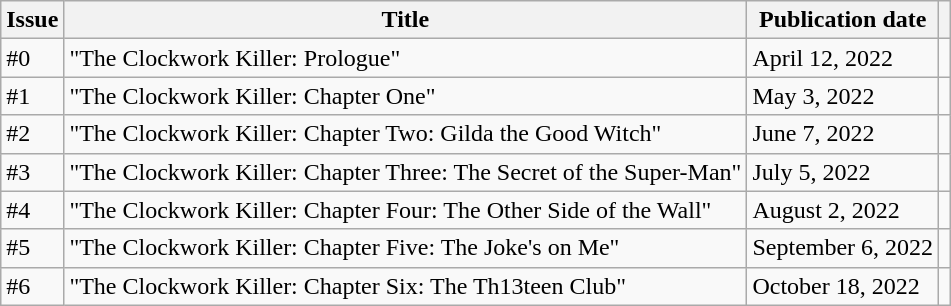<table class="wikitable">
<tr>
<th>Issue</th>
<th>Title</th>
<th>Publication date</th>
<th></th>
</tr>
<tr>
<td>#0</td>
<td>"The Clockwork Killer: Prologue"</td>
<td>April 12, 2022</td>
<td></td>
</tr>
<tr>
<td>#1</td>
<td>"The Clockwork Killer: Chapter One"</td>
<td>May 3, 2022</td>
<td></td>
</tr>
<tr>
<td>#2</td>
<td>"The Clockwork Killer: Chapter Two: Gilda the Good Witch"</td>
<td>June 7, 2022</td>
<td></td>
</tr>
<tr>
<td>#3</td>
<td>"The Clockwork Killer: Chapter Three: The Secret of the Super-Man"</td>
<td>July 5, 2022</td>
<td></td>
</tr>
<tr>
<td>#4</td>
<td>"The Clockwork Killer: Chapter Four: The Other Side of the Wall"</td>
<td>August 2, 2022</td>
<td></td>
</tr>
<tr>
<td>#5</td>
<td>"The Clockwork Killer: Chapter Five: The Joke's on Me"</td>
<td>September 6, 2022</td>
<td></td>
</tr>
<tr>
<td>#6</td>
<td>"The Clockwork Killer: Chapter Six: The Th13teen Club"</td>
<td>October 18, 2022</td>
<td></td>
</tr>
</table>
